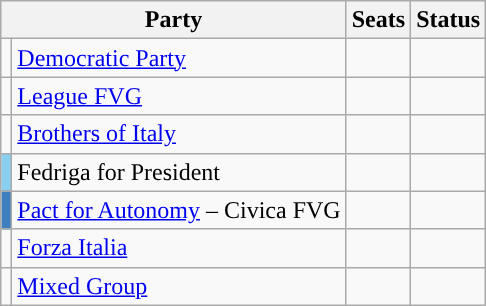<table class=wikitable>
<tr>
<th colspan=2>Party</th>
<th>Seats</th>
<th>Status</th>
</tr>
<tr>
<td style="color:inherit;background:"></td>
<td><a href='#'>Democratic Party</a></td>
<td></td>
<td></td>
</tr>
<tr>
<td style="color:inherit;background:"></td>
<td><a href='#'>League FVG</a></td>
<td></td>
<td></td>
</tr>
<tr>
<td style="color:inherit;background:"></td>
<td><a href='#'>Brothers of Italy</a></td>
<td></td>
<td></td>
</tr>
<tr>
<td bgcolor="	#89CFF0"></td>
<td>Fedriga for President</td>
<td></td>
<td></td>
</tr>
<tr>
<td style="color:inherit;background:#3E80BD"></td>
<td><a href='#'>Pact for Autonomy</a> – Civica FVG</td>
<td></td>
<td></td>
</tr>
<tr>
<td style="color:inherit;background:"></td>
<td><a href='#'>Forza Italia</a></td>
<td></td>
<td></td>
</tr>
<tr>
<td></td>
<td><a href='#'>Mixed Group</a></td>
<td></td>
<td></td>
</tr>
</table>
